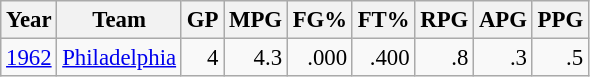<table class="wikitable sortable" style="font-size:95%; text-align:right;">
<tr>
<th>Year</th>
<th>Team</th>
<th>GP</th>
<th>MPG</th>
<th>FG%</th>
<th>FT%</th>
<th>RPG</th>
<th>APG</th>
<th>PPG</th>
</tr>
<tr>
<td style="text-align:left;"><a href='#'>1962</a></td>
<td style="text-align:left;"><a href='#'>Philadelphia</a></td>
<td>4</td>
<td>4.3</td>
<td>.000</td>
<td>.400</td>
<td>.8</td>
<td>.3</td>
<td>.5</td>
</tr>
</table>
